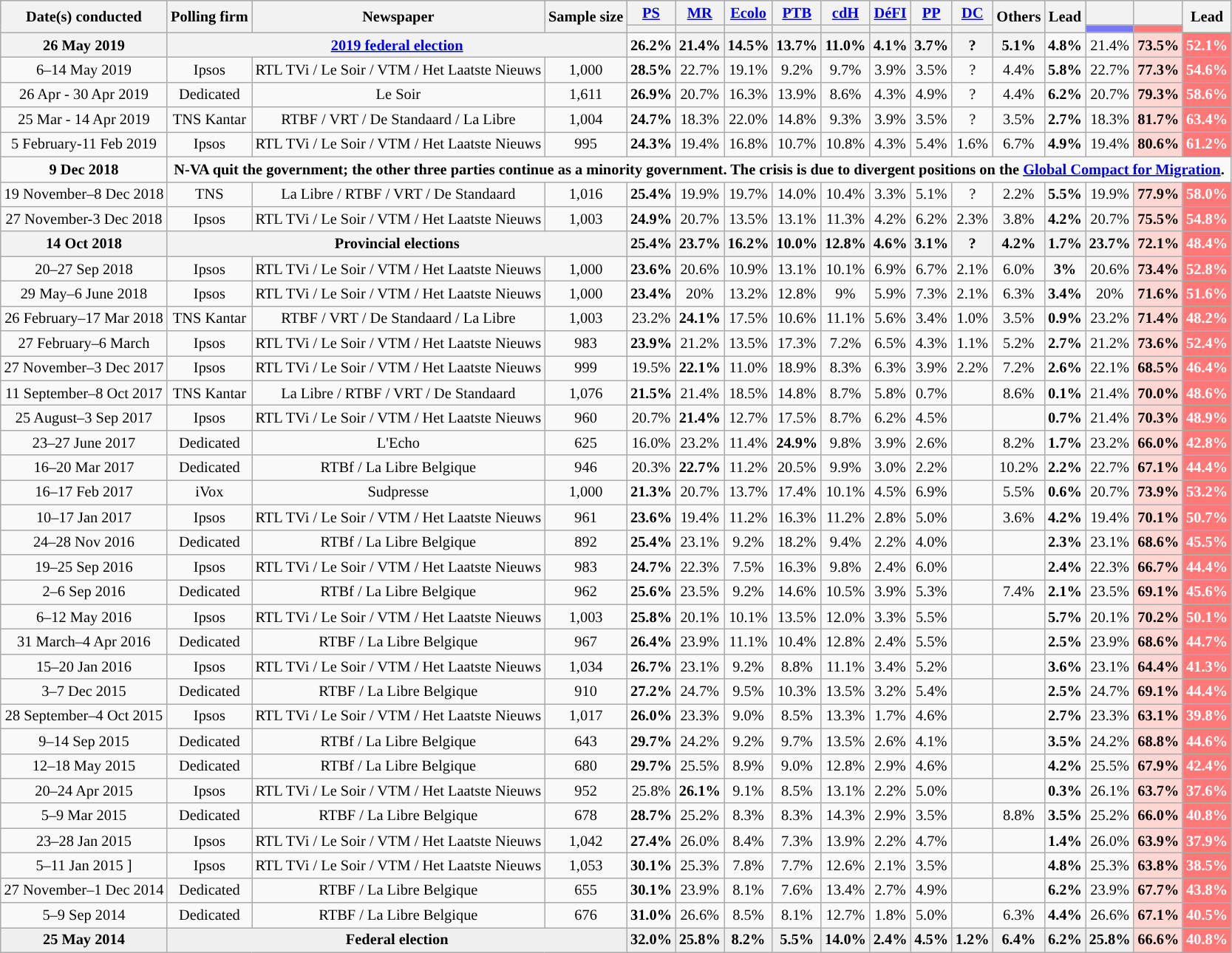<table class="wikitable sortable" style="text-align:center; font-size:85%; line-height:16px;">
<tr style="background-color:#E9E9E9">
<th rowspan="2">Date(s) conducted</th>
<th rowspan="2">Polling firm</th>
<th rowspan="2">Newspaper</th>
<th rowspan="2">Sample size</th>
<th><a href='#'><span>PS</span></a></th>
<th><a href='#'><span>MR</span></a></th>
<th><a href='#'><span>Ecolo</span></a></th>
<th><a href='#'><span>PTB</span></a></th>
<th><a href='#'><span>cdH</span></a></th>
<th><a href='#'><span>DéFI</span></a></th>
<th><a href='#'><span>PP</span></a></th>
<th><a href='#'><span>DC</span></a></th>
<th rowspan="2">Others</th>
<th rowspan="2">Lead</th>
<th></th>
<th></th>
<th rowspan="2">Lead</th>
</tr>
<tr>
<th class="unsortable" style="color:inherit;background:"></th>
<th class="unsortable" style="color:inherit;background:"></th>
<th class="unsortable" style="color:inherit;background:"></th>
<th class="unsortable" style="color:inherit;background:"></th>
<th class="unsortable" style="color:inherit;background:"></th>
<th class="unsortable" style="color:inherit;background:"></th>
<th class="unsortable" style="color:inherit;background:"></th>
<th class="unsortable" style="color:inherit;background:"></th>
<th class="unsortable" style="color:inherit;background:#7777FF"></th>
<th class="unsortable" style="color:inherit;background:#FF7777"></th>
</tr>
<tr>
<th>26 May 2019</th>
<th colspan="3"><a href='#'>2019 federal election</a></th>
<td style="background-color:#"><strong>26.2%</strong></td>
<th>21.4%</th>
<th>14.5%</th>
<th>13.7%</th>
<th>11.0%</th>
<th>4.1%</th>
<th>3.7%</th>
<th>?</th>
<th>5.1%</th>
<td style="background:"><strong>4.8%</strong></td>
<td>21.4%</td>
<td style="background:#FFD7D2"><strong>73.5%</strong></td>
<td style="background:#FF7777;color:white;"><strong>52.1%</strong></td>
</tr>
<tr>
<td>6–14 May 2019</td>
<td>Ipsos</td>
<td>RTL TVi / Le Soir / VTM / Het Laatste Nieuws </td>
<td>1,000</td>
<td style="background-color:#"><strong>28.5%</strong></td>
<td>22.7%</td>
<td>19.1%</td>
<td>9.2%</td>
<td>9.7%</td>
<td>3.9%</td>
<td>3.5%</td>
<td>?</td>
<td>4.4%</td>
<td style="background:"><strong>5.8%</strong></td>
<td>22.7%</td>
<td style="background:#FFD7D2"><strong>77.3%</strong></td>
<td style="background:#FF7777;color:white;"><strong>54.6%</strong></td>
</tr>
<tr>
<td>26 Apr - 30 Apr 2019</td>
<td>Dedicated</td>
<td>Le Soir</td>
<td>1,611</td>
<td style="background-color:#"><strong>26.9%</strong></td>
<td>20.7%</td>
<td>16.3%</td>
<td>13.9%</td>
<td>8.6%</td>
<td>4.3%</td>
<td>4.9%</td>
<td>?</td>
<td>4.4%</td>
<td style="background:"><strong>6.2%</strong></td>
<td>20.7%</td>
<td style="background:#FFD7D2"><strong>79.3%</strong></td>
<td style="background:#FF7777;color:white;"><strong>58.6%</strong></td>
</tr>
<tr>
<td>25 Mar - 14 Apr 2019</td>
<td>TNS Kantar</td>
<td>RTBF / VRT / De Standaard / La Libre</td>
<td>1,004</td>
<td style="background-color:#"><strong>24.7%</strong></td>
<td>18.3%</td>
<td>22.0%</td>
<td>14.8%</td>
<td>9.3%</td>
<td>3.9%</td>
<td>3.5%</td>
<td>?</td>
<td>3.5%</td>
<td style="background:"><strong>2.7%</strong></td>
<td>18.3%</td>
<td style="background:#FFD7D2"><strong>81.7%</strong></td>
<td style="background:#FF7777;color:white;"><strong>63.4%</strong></td>
</tr>
<tr>
<td>5 February-11 Feb 2019</td>
<td>Ipsos</td>
<td>RTL TVi / Le Soir / VTM / Het Laatste Nieuws </td>
<td>995</td>
<td style="background-color:#"><strong>24.3%</strong></td>
<td>19.4%</td>
<td>16.8%</td>
<td>10.7%</td>
<td>10.8%</td>
<td>4.3%</td>
<td>5.4%</td>
<td>1.6%</td>
<td>6.7%</td>
<td style="background:"><strong>4.9%</strong></td>
<td>19.4%</td>
<td style="background:#FFD7D2"><strong>80.6%</strong></td>
<td style="background:#FF7777;color:white;"><strong>61.2%</strong></td>
</tr>
<tr>
<td><strong>9 Dec 2018</strong></td>
<td colspan="16"><strong>N-VA quit the government; the other three parties continue as a minority government. The crisis is due to divergent positions on the <a href='#'>Global Compact for Migration</a>.</strong></td>
</tr>
<tr>
<td>19 November–8 Dec 2018</td>
<td>TNS</td>
<td>La Libre / RTBF / VRT / De Standaard </td>
<td>1,016</td>
<td style="background-color:#"><strong>25.4%</strong></td>
<td>19.9%</td>
<td>19.7%</td>
<td>14.0%</td>
<td>10.4%</td>
<td>3.3%</td>
<td>5.1%</td>
<td>?</td>
<td>2.2%</td>
<td style="background:"><strong>5.5%</strong></td>
<td>19.9%</td>
<td style="background:#FFD7D2"><strong>77.9%</strong></td>
<td style="background:#FF7777;color:white;"><strong>58.0%</strong></td>
</tr>
<tr>
<td>27 November-3 Dec 2018</td>
<td>Ipsos</td>
<td>RTL TVi / Le Soir / VTM / Het Laatste Nieuws </td>
<td>1,003</td>
<td style="background-color:#"><strong>24.9%</strong></td>
<td>20.7%</td>
<td>13.5%</td>
<td>13.1%</td>
<td>11.3%</td>
<td>4.2%</td>
<td>6.2%</td>
<td>2.3%</td>
<td>3.8%</td>
<td style="background:"><strong>4.2%</strong></td>
<td>20.7%</td>
<td style="background:#FFD7D2"><strong>75.5%</strong></td>
<td style="background:#FF7777;color:white;"><strong>54.8%</strong></td>
</tr>
<tr>
<th>14 Oct 2018</th>
<th colspan="3">Provincial elections</th>
<th style="background-color:#"><strong>25.4%</strong></th>
<th>23.7%</th>
<th>16.2%</th>
<th>10.0%</th>
<th>12.8%</th>
<th>4.6%</th>
<th>3.1%</th>
<th>?</th>
<th>4.2%</th>
<th style="background:"><strong>1.7%</strong></th>
<th><strong>23.7%</strong></th>
<th style="background:#FFD7D2"><strong>72.1%</strong></th>
<th style="background:#FF7777;color:white;"><strong>48.4%</strong></th>
</tr>
<tr>
<td>20–27 Sep 2018</td>
<td>Ipsos</td>
<td>RTL TVi / Le Soir / VTM / Het Laatste Nieuws </td>
<td>1,000</td>
<td style="background-color:#"><strong>23.6%</strong></td>
<td>20.6%</td>
<td>10.9%</td>
<td>13.1%</td>
<td>10.1%</td>
<td>6.9%</td>
<td>6.7%</td>
<td>2.1%</td>
<td>6.0%</td>
<td style="background:"><strong>3%</strong></td>
<td>20.6%</td>
<td style="background:#FFD7D2"><strong>73.4%</strong></td>
<td style="background:#FF7777;color:white;"><strong>52.8%</strong></td>
</tr>
<tr>
<td>29 May–6 June 2018</td>
<td>Ipsos</td>
<td>RTL TVi / Le Soir / VTM / Het Laatste Nieuws </td>
<td>1,000</td>
<td style="background-color:#"><strong>23.4%</strong></td>
<td>20%</td>
<td>13.2%</td>
<td>12.8%</td>
<td>9%</td>
<td>5.9%</td>
<td>7.3%</td>
<td>2.1%</td>
<td>6.3%</td>
<td style="background:"><strong>3.4%</strong></td>
<td>20%</td>
<td style="background:#FFD7D2"><strong>71.6%</strong></td>
<td style="background:#FF7777;color:white;"><strong>51.6%</strong></td>
</tr>
<tr>
<td>26 February–17 Mar 2018</td>
<td>TNS Kantar</td>
<td>RTBF / VRT / De Standaard / La Libre </td>
<td>1,003</td>
<td>23.2%</td>
<td style="background-color:#"><strong>24.1%</strong></td>
<td>17.5%</td>
<td>10.6%</td>
<td>11.1%</td>
<td>5.6%</td>
<td>3.4%</td>
<td>1.0%</td>
<td>3.5%</td>
<td style="background:"><strong>0.9%</strong></td>
<td>23.2%</td>
<td style="background:#FFD7D2"><strong>71.4%</strong></td>
<td style="background:#FF7777;color:white;"><strong>48.2%</strong></td>
</tr>
<tr>
<td>27 February–6 March</td>
<td>Ipsos</td>
<td>RTL TVi / Le Soir / VTM / Het Laatste Nieuws</td>
<td>983</td>
<td style="background-color:#"><strong>23.9%</strong></td>
<td>21.2%</td>
<td>13.5%</td>
<td>17.3%</td>
<td>7.2%</td>
<td>6.5%</td>
<td>4.3%</td>
<td>1.1%</td>
<td>5.2%</td>
<td style="background:"><strong>2.7%</strong></td>
<td>21.2%</td>
<td style="background:#FFD7D2"><strong>73.6%</strong></td>
<td style="background:#FF7777;color:white;"><strong>52.4%</strong></td>
</tr>
<tr>
<td>27 November–3 Dec 2017</td>
<td>Ipsos</td>
<td>RTL TVi / Le Soir / VTM / Het Laatste Nieuws</td>
<td>999</td>
<td>19.5%</td>
<td style="background-color:#"><strong>22.1%</strong></td>
<td>11.0%</td>
<td>18.9%</td>
<td>8.3%</td>
<td>6.3%</td>
<td>3.9%</td>
<td>2.2%</td>
<td>7.2%</td>
<td style="background:"><strong>2.6%</strong></td>
<td>22.1%</td>
<td style="background:#FFD7D2"><strong>68.5%</strong></td>
<td style="background:#FF7777;color:white;"><strong>46.4%</strong></td>
</tr>
<tr>
<td>11 September–8 Oct 2017</td>
<td>TNS Kantar</td>
<td>La Libre / RTBF / VRT / De Standaard</td>
<td>1,076</td>
<td style="background-color:#"><strong>21.5%</strong></td>
<td>21.4%</td>
<td>18.5%</td>
<td>14.8%</td>
<td>8.7%</td>
<td>5.8%</td>
<td>0.7%</td>
<td></td>
<td>8.6%</td>
<td style="background:"><strong>0.1%</strong></td>
<td>21.4%</td>
<td style="background:#FFD7D2"><strong>70.0%</strong></td>
<td style="background:#FF7777;color:white;"><strong>48.6%</strong></td>
</tr>
<tr>
<td>25 August–3 Sep 2017</td>
<td>Ipsos</td>
<td>RTL TVi / Le Soir / VTM / Het Laatste Nieuws</td>
<td>960</td>
<td>20.7%</td>
<td style="background-color:#"><strong>21.4%</strong></td>
<td>12.7%</td>
<td>17.5%</td>
<td>8.7%</td>
<td>6.2%</td>
<td>4.5%</td>
<td></td>
<td></td>
<td style="background:"><strong>0.7%</strong></td>
<td>21.4%</td>
<td style="background:#FFD7D2"><strong>70.3%</strong></td>
<td style="background:#FF7777;color:white;"><strong>48.9%</strong></td>
</tr>
<tr>
<td>23–27 June 2017</td>
<td>Dedicated</td>
<td>L'Echo</td>
<td>625</td>
<td>16.0%</td>
<td>23.2%</td>
<td>11.4%</td>
<td style="background-color:#"><strong>24.9%</strong></td>
<td>9.8%</td>
<td>3.9%</td>
<td>2.6%</td>
<td></td>
<td>8.2%</td>
<td style="background:"><strong>1.7%</strong></td>
<td>23.2%</td>
<td style="background:#FFD7D2"><strong>66.0%</strong></td>
<td style="background:#FF7777;color:white;"><strong>42.8%</strong></td>
</tr>
<tr>
<td>16–20 Mar 2017</td>
<td>Dedicated</td>
<td>RTBf / La Libre Belgique</td>
<td>946</td>
<td>20.3%</td>
<td style="background-color:#"><strong>22.7%</strong></td>
<td>11.2%</td>
<td>20.5%</td>
<td>9.9%</td>
<td>3.0%</td>
<td>2.2%</td>
<td></td>
<td>10.2%</td>
<td style="background:"><strong>2.2%</strong></td>
<td>22.7%</td>
<td style="background:#FFD7D2"><strong>67.1%</strong></td>
<td style="background:#FF7777;color:white;"><strong>44.4%</strong></td>
</tr>
<tr>
<td>16–17 Feb 2017</td>
<td>iVox</td>
<td>Sudpresse </td>
<td>1,000</td>
<td style="background-color:#"><strong>21.3%</strong></td>
<td>20.7%</td>
<td>13.7%</td>
<td>17.4%</td>
<td>10.1%</td>
<td>4.5%</td>
<td>6.9%</td>
<td></td>
<td>5.5%</td>
<td style="background:"><strong>0.6%</strong></td>
<td>20.7%</td>
<td style="background:#FFD7D2"><strong>73.9%</strong></td>
<td style="background:#FF7777;color:white;"><strong>53.2%</strong></td>
</tr>
<tr>
<td>10–17 Jan 2017</td>
<td>Ipsos</td>
<td>RTL TVi / Le Soir / VTM / Het Laatste Nieuws </td>
<td>961</td>
<td style="background-color:#"><strong>23.6%</strong></td>
<td>19.4%</td>
<td>11.2%</td>
<td>16.3%</td>
<td>11.2%</td>
<td>2.8%</td>
<td>5.0%</td>
<td></td>
<td>3.6%</td>
<td style="background:"><strong>4.2%</strong></td>
<td>19.4%</td>
<td style="background:#FFD7D2"><strong>70.1%</strong></td>
<td style="background:#FF7777;color:white;"><strong>50.7%</strong></td>
</tr>
<tr>
<td>24–28 Nov 2016</td>
<td>Dedicated</td>
<td>RTBf / La Libre Belgique </td>
<td>892</td>
<td style="background-color:#"><strong>25.4%</strong></td>
<td>23.1%</td>
<td>9.2%</td>
<td>18.2%</td>
<td>9.4%</td>
<td>2.2%</td>
<td>4.0%</td>
<td></td>
<td></td>
<td style="background:"><strong>2.3%</strong></td>
<td>23.1%</td>
<td style="background:#FFD7D2"><strong>68.6%</strong></td>
<td style="background:#FF7777;color:white;"><strong>45.5%</strong></td>
</tr>
<tr>
<td>19–25 Sep 2016</td>
<td>Ipsos</td>
<td>RTL TVi / Le Soir / VTM / Het Laatste Nieuws</td>
<td>983</td>
<td style="background-color:#"><strong>24.7%</strong></td>
<td>22.3%</td>
<td>7.5%</td>
<td>16.3%</td>
<td>9.8%</td>
<td>2.4%</td>
<td>6.0%</td>
<td></td>
<td></td>
<td style="background:"><strong>2.4%</strong></td>
<td>22.3%</td>
<td style="background:#FFD7D2;"><strong>66.7%</strong></td>
<td style="background:#FF7777;color:white;"><strong>44.4%</strong></td>
</tr>
<tr>
<td>2–6 Sep 2016</td>
<td>Dedicated</td>
<td>RTBf / La Libre Belgique </td>
<td>962</td>
<td style="background-color:#"><strong>25.6%</strong></td>
<td>23.5%</td>
<td>9.2%</td>
<td>14.6%</td>
<td>10.5%</td>
<td>3.9%</td>
<td>5.3%</td>
<td></td>
<td>7.4%</td>
<td style="background:"><strong>2.1%</strong></td>
<td>23.5%</td>
<td style="background:#FFD7D2"><strong>69.1%</strong></td>
<td style="background:#FF7777;color:white;"><strong>45.6%</strong></td>
</tr>
<tr>
<td>6–12 May 2016</td>
<td>Ipsos</td>
<td>RTL TVi / Le Soir / VTM / Het Laatste Nieuws</td>
<td>1,003</td>
<td style="background-color:#"><strong>25.8%</strong></td>
<td>20.1%</td>
<td>10.1%</td>
<td>13.5%</td>
<td>12.0%</td>
<td>3.3%</td>
<td>5.5%</td>
<td></td>
<td></td>
<td style="background:"><strong>5.7%</strong></td>
<td>20.1%</td>
<td style="background:#FFD7D2"><strong>70.2%</strong></td>
<td style="background:#FF7777;color:white;"><strong>50.1%</strong></td>
</tr>
<tr>
<td>31 March–4 Apr 2016</td>
<td>Dedicated</td>
<td>RTBF / La Libre Belgique</td>
<td>967</td>
<td style="background-color:#"><strong>26.4%</strong></td>
<td>23.9%</td>
<td>11.1%</td>
<td>10.4%</td>
<td>12.8%</td>
<td>2.4%</td>
<td>5.5%</td>
<td></td>
<td></td>
<td style="background:"><strong>2.5%</strong></td>
<td>23.9%</td>
<td style="background:#FFD7D2"><strong>68.6%</strong></td>
<td style="background:#FF7777;color:white;"><strong>44.7%</strong></td>
</tr>
<tr>
<td>15–20 Jan 2016</td>
<td>Ipsos</td>
<td>RTL TVi / Le Soir / VTM / Het Laatste Nieuws</td>
<td>1,034</td>
<td style="background-color:#"><strong>26.7%</strong></td>
<td>23.1%</td>
<td>9.2%</td>
<td>8.8%</td>
<td>11.1%</td>
<td>3.4%</td>
<td>5.2%</td>
<td></td>
<td></td>
<td style="background:"><strong>3.6%</strong></td>
<td>23.1%</td>
<td style="background:#FFD7D2"><strong>64.4%</strong></td>
<td style="background:#FF7777;color:white;"><strong>41.3%</strong></td>
</tr>
<tr>
<td>3–7 Dec 2015</td>
<td>Dedicated</td>
<td>RTBF / La Libre Belgique</td>
<td>910</td>
<td style="background-color:#"><strong>27.2%</strong></td>
<td>24.7%</td>
<td>9.5%</td>
<td>10.3%</td>
<td>13.5%</td>
<td>3.2%</td>
<td>5.4%</td>
<td></td>
<td></td>
<td style="background:"><strong>2.5%</strong></td>
<td>24.7%</td>
<td style="background:#FFD7D2"><strong>69.1%</strong></td>
<td style="background:#FF7777;color:white;"><strong>44.4%</strong></td>
</tr>
<tr>
<td>28 September–4 Oct 2015</td>
<td>Ipsos</td>
<td>RTL TVi / Le Soir / VTM / Het Laatste Nieuws</td>
<td>1,017</td>
<td style="background-color:#"><strong>26.0%</strong></td>
<td>23.3%</td>
<td>9.0%</td>
<td>8.5%</td>
<td>13.3%</td>
<td>1.7%</td>
<td>4.6%</td>
<td></td>
<td></td>
<td style="background:"><strong>2.7%</strong></td>
<td>23.3%</td>
<td style="background:#FFD7D2"><strong>63.1%</strong></td>
<td style="background:#FF7777;color:white;"><strong>39.8%</strong></td>
</tr>
<tr>
<td>9–14 Sep 2015</td>
<td>Dedicated</td>
<td>RTBf / La Libre Belgique</td>
<td>643</td>
<td style="background-color:#"><strong>29.7%</strong></td>
<td>24.2%</td>
<td>9.2%</td>
<td>9.7%</td>
<td>13.5%</td>
<td>2.6%</td>
<td>4.1%</td>
<td></td>
<td></td>
<td style="background:"><strong>3.5%</strong></td>
<td>24.2%</td>
<td style="background:#FFD7D2"><strong>68.8%</strong></td>
<td style="background:#FF7777;color:white;"><strong>44.6%</strong></td>
</tr>
<tr>
<td>12–18 May 2015</td>
<td>Dedicated</td>
<td>RTBf / La Libre Belgique</td>
<td>680</td>
<td style="background-color:#"><strong>29.7%</strong></td>
<td>25.5%</td>
<td>8.9%</td>
<td>9.0%</td>
<td>12.8%</td>
<td>2.9%</td>
<td>4.6%</td>
<td></td>
<td></td>
<td style="background:"><strong>4.2%</strong></td>
<td>25.5%</td>
<td style="background:#FFD7D2"><strong>67.9%</strong></td>
<td style="background:#FF7777;color:white;"><strong>42.4%</strong></td>
</tr>
<tr>
<td>20–24 Apr 2015</td>
<td>Ipsos</td>
<td>RTL TVi / Le Soir / VTM / Het Laatste Nieuws</td>
<td>952</td>
<td>25.8%</td>
<td style="background-color:#"><strong>26.1%</strong></td>
<td>9.1%</td>
<td>8.5%</td>
<td>13.1%</td>
<td>2.2%</td>
<td>5.0%</td>
<td></td>
<td></td>
<td style="background:"><strong>0.3%</strong></td>
<td>26.1%</td>
<td style="background:#FFD7D2"><strong>63.7%</strong></td>
<td style="background:#FF7777;color:white;"><strong>37.6%</strong></td>
</tr>
<tr>
<td>5–9 Mar 2015</td>
<td>Dedicated</td>
<td>RTBF / La Libre Belgique</td>
<td>678</td>
<td style="background-color:#"><strong>28.7%</strong></td>
<td>25.2%</td>
<td>8.3%</td>
<td>8.3%</td>
<td>14.3%</td>
<td>2.9%</td>
<td>3.5%</td>
<td></td>
<td>8.8%</td>
<td style="background:"><strong>3.5%</strong></td>
<td>25.2%</td>
<td style="background:#FFD7D2"><strong>66.0%</strong></td>
<td style="background:#FF7777;color:white;"><strong>40.8%</strong></td>
</tr>
<tr>
<td>23–28 Jan 2015</td>
<td>Ipsos</td>
<td>RTL TVi / Le Soir / VTM / Het Laatste Nieuws</td>
<td>1,042</td>
<td style="background-color:#"><strong>27.4%</strong></td>
<td>26.0%</td>
<td>8.4%</td>
<td>7.3%</td>
<td>13.9%</td>
<td>2.2%</td>
<td>4.7%</td>
<td></td>
<td></td>
<td style="background:"><strong>1.4%</strong></td>
<td>26.0%</td>
<td style="background:#FFD7D2"><strong>63.9%</strong></td>
<td style="background:#FF7777;color:white;"><strong>37.9%</strong></td>
</tr>
<tr>
<td>5–11 Jan 2015 ]</td>
<td>Ipsos</td>
<td>RTL TVi / Le Soir / VTM / Het Laatste Nieuws</td>
<td>1,053</td>
<td style="background-color:#"><strong>30.1%</strong></td>
<td>25.3%</td>
<td>7.8%</td>
<td>7.7%</td>
<td>12.6%</td>
<td>2.1%</td>
<td>3.5%</td>
<td></td>
<td></td>
<td style="background:"><strong>4.8%</strong></td>
<td>25.3%</td>
<td style="background:#FFD7D2"><strong>63.8%</strong></td>
<td style="background:#FF7777;color:white;"><strong>38.5%</strong></td>
</tr>
<tr>
<td>27 November–1 Dec 2014</td>
<td>Dedicated</td>
<td>RTBF / La Libre Belgique</td>
<td>655</td>
<td style="background-color:#"><strong>30.1%</strong></td>
<td>23.9%</td>
<td>8.1%</td>
<td>7.6%</td>
<td>13.4%</td>
<td>2.7%</td>
<td>4.9%</td>
<td></td>
<td></td>
<td style="background:"><strong>6.2%</strong></td>
<td>23.9%</td>
<td style="background:#FFD7D2"><strong>67.7%</strong></td>
<td style="background:#FF7777;color:white;"><strong>43.8%</strong></td>
</tr>
<tr>
<td>5–9 Sep 2014</td>
<td>Dedicated</td>
<td>RTBF / La Libre Belgique</td>
<td>676</td>
<td style="background-color:#"><strong>31.0%</strong></td>
<td>26.6%</td>
<td>8.5%</td>
<td>8.1%</td>
<td>12.7%</td>
<td>1.8%</td>
<td>5.0%</td>
<td></td>
<td>6.3%</td>
<td style="background:"><strong>4.4%</strong></td>
<td>26.6%</td>
<td style="background:#FFD7D2"><strong>67.1%</strong></td>
<td style="background:#FF7777;color:white;"><strong>40.5%</strong></td>
</tr>
<tr style="background:#EFEFEF; font-weight:bold;">
<td>25 May 2014</td>
<td colspan="3">Federal election</td>
<td style="background-color:#"><strong>32.0%</strong></td>
<td>25.8%</td>
<td>8.2%</td>
<td>5.5%</td>
<td>14.0%</td>
<td>2.4%</td>
<td>4.5%</td>
<td>1.2%</td>
<td>6.4%</td>
<td style="background:"><strong>6.2%</strong></td>
<td>25.8%</td>
<td style="background:#FFD7D2"><strong>66.6%</strong></td>
<td style="background:#FF7777;color:white;"><strong>40.8%</strong></td>
</tr>
</table>
